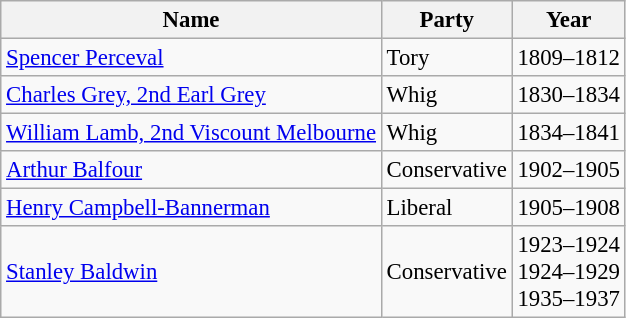<table class="wikitable sortable" style="font-size: 95%;">
<tr>
<th>Name</th>
<th>Party</th>
<th>Year</th>
</tr>
<tr>
<td><a href='#'>Spencer Perceval</a></td>
<td>Tory</td>
<td>1809–1812</td>
</tr>
<tr>
<td><a href='#'>Charles Grey, 2nd Earl Grey</a></td>
<td>Whig</td>
<td>1830–1834</td>
</tr>
<tr>
<td><a href='#'>William Lamb, 2nd Viscount Melbourne</a></td>
<td>Whig</td>
<td>1834–1841</td>
</tr>
<tr>
<td><a href='#'>Arthur Balfour</a></td>
<td>Conservative</td>
<td>1902–1905</td>
</tr>
<tr>
<td><a href='#'>Henry Campbell-Bannerman</a></td>
<td>Liberal</td>
<td>1905–1908</td>
</tr>
<tr>
<td><a href='#'>Stanley Baldwin</a></td>
<td>Conservative</td>
<td>1923–1924 <br> 1924–1929 <br> 1935–1937</td>
</tr>
</table>
